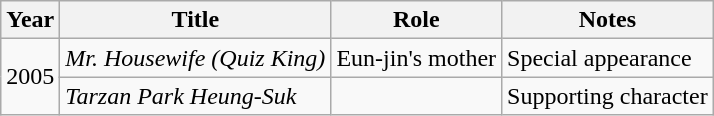<table class="wikitable">
<tr>
<th>Year</th>
<th>Title</th>
<th>Role</th>
<th>Notes</th>
</tr>
<tr>
<td rowspan="2">2005</td>
<td><em>Mr. Housewife (Quiz King)</em></td>
<td>Eun-jin's mother</td>
<td>Special appearance</td>
</tr>
<tr>
<td><em>Tarzan Park Heung-Suk</em></td>
<td></td>
<td>Supporting character</td>
</tr>
</table>
